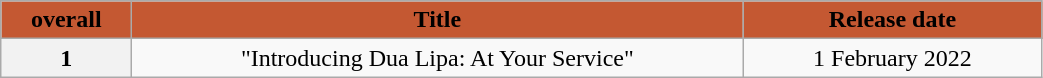<table class="wikitable plainrowheaders" style="text-align:center;">
<tr>
<th scope="col" style="width:5em; background-color:#C45832"> overall</th>
<th scope="col" style="width:25em; background-color:#C45832">Title</th>
<th scope="col" style="width:12em; background-color:#C45832">Release date</th>
</tr>
<tr>
<th scope="row" style="text-align:center;">1</th>
<td>"Introducing Dua Lipa: At Your Service"</td>
<td>1 February 2022</td>
</tr>
</table>
